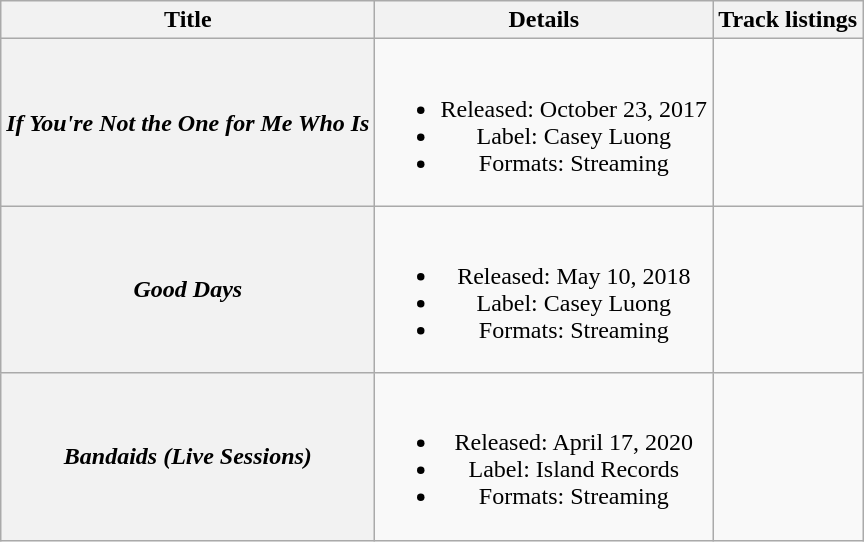<table class="wikitable plainrowheaders" style="text-align:center">
<tr>
<th scope="col">Title</th>
<th scope="col">Details</th>
<th scope="col">Track listings</th>
</tr>
<tr>
<th scope="row"><em>If You're Not the One for Me Who Is</em></th>
<td><br><ul><li>Released: October 23, 2017</li><li>Label: Casey Luong</li><li>Formats: Streaming</li></ul></td>
<td align="left" style="font-size: 85%;"><br></td>
</tr>
<tr>
<th scope="row"><em>Good Days</em></th>
<td><br><ul><li>Released: May 10, 2018</li><li>Label: Casey Luong</li><li>Formats: Streaming</li></ul></td>
<td align="left" style="font-size: 85%;"><br></td>
</tr>
<tr>
<th scope="row"><em>Bandaids (Live Sessions)</em></th>
<td><br><ul><li>Released: April 17, 2020</li><li>Label: Island Records</li><li>Formats: Streaming</li></ul></td>
<td align="left" style="font-size: 85%;"><br></td>
</tr>
</table>
